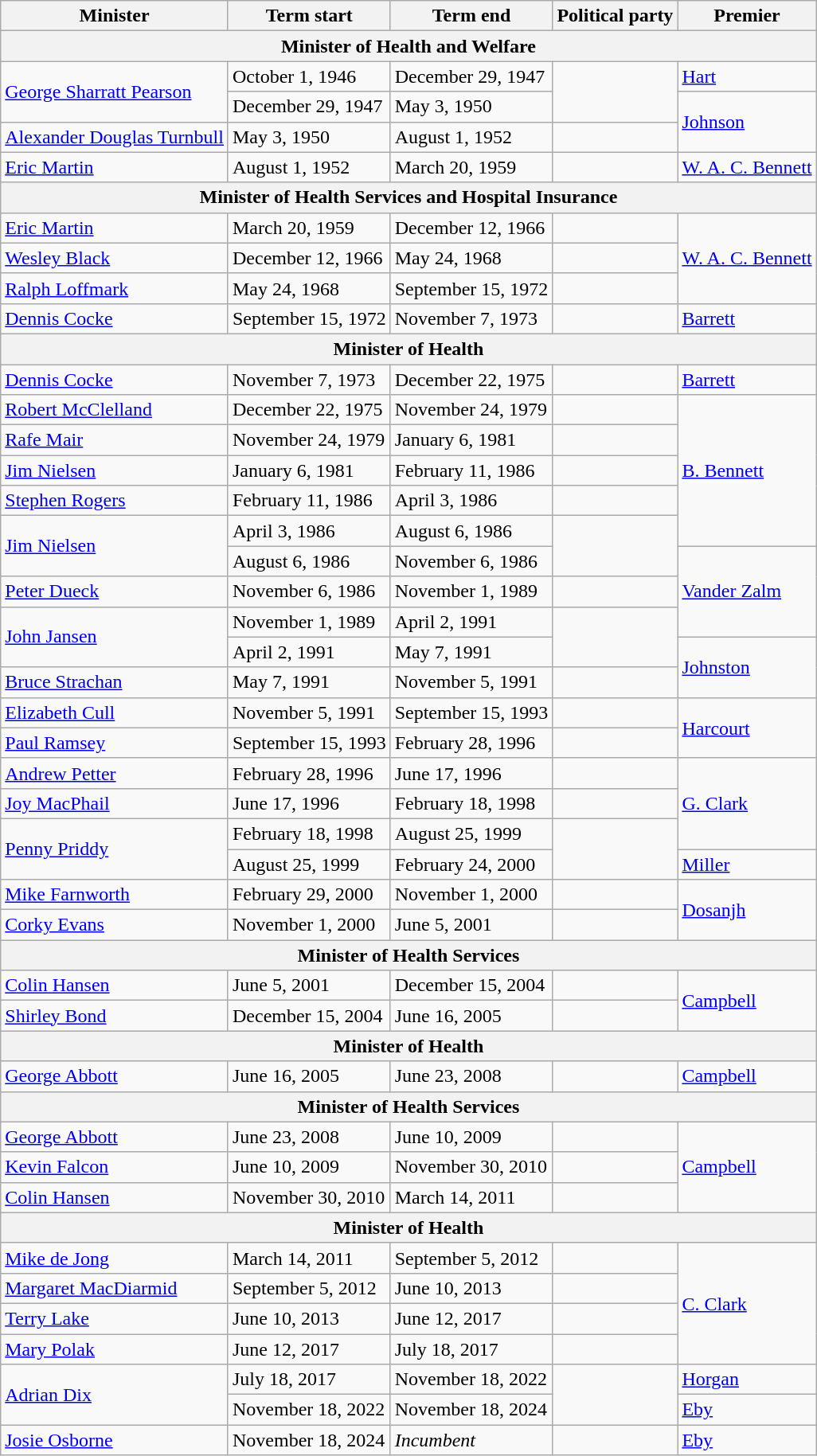<table class="wikitable">
<tr>
<th>Minister</th>
<th>Term start</th>
<th>Term end</th>
<th>Political party</th>
<th>Premier</th>
</tr>
<tr>
<th colspan="5">Minister of Health and Welfare</th>
</tr>
<tr>
<td rowspan="2"><a href='#'>George Sharratt Pearson</a></td>
<td>October 1, 1946</td>
<td>December 29, 1947</td>
<td rowspan="2"></td>
<td><a href='#'>Hart</a></td>
</tr>
<tr>
<td>December 29, 1947</td>
<td>May 3, 1950</td>
<td rowspan="2"><a href='#'>Johnson</a></td>
</tr>
<tr>
<td><a href='#'>Alexander Douglas Turnbull</a></td>
<td>May 3, 1950</td>
<td>August 1, 1952</td>
<td></td>
</tr>
<tr>
<td><a href='#'>Eric Martin</a></td>
<td>August 1, 1952</td>
<td>March 20, 1959</td>
<td></td>
<td><a href='#'>W. A. C. Bennett</a></td>
</tr>
<tr>
<th colspan="5">Minister of Health Services and Hospital Insurance</th>
</tr>
<tr>
<td><a href='#'>Eric Martin</a></td>
<td>March 20, 1959</td>
<td>December 12, 1966</td>
<td></td>
<td rowspan="3"><a href='#'>W. A. C. Bennett</a></td>
</tr>
<tr>
<td><a href='#'>Wesley Black</a></td>
<td>December 12, 1966</td>
<td>May 24, 1968</td>
<td></td>
</tr>
<tr>
<td><a href='#'>Ralph Loffmark</a></td>
<td>May 24, 1968</td>
<td>September 15, 1972</td>
<td></td>
</tr>
<tr>
<td><a href='#'>Dennis Cocke</a></td>
<td>September 15, 1972</td>
<td>November 7, 1973</td>
<td></td>
<td><a href='#'>Barrett</a></td>
</tr>
<tr>
<th colspan="5">Minister of Health</th>
</tr>
<tr>
<td><a href='#'>Dennis Cocke</a></td>
<td>November 7, 1973</td>
<td>December 22, 1975</td>
<td></td>
<td><a href='#'>Barrett</a></td>
</tr>
<tr>
<td><a href='#'>Robert McClelland</a></td>
<td>December 22, 1975</td>
<td>November 24, 1979</td>
<td></td>
<td rowspan="5"><a href='#'>B. Bennett</a></td>
</tr>
<tr>
<td><a href='#'>Rafe Mair</a></td>
<td>November 24, 1979</td>
<td>January 6, 1981</td>
<td></td>
</tr>
<tr>
<td><a href='#'>Jim Nielsen</a></td>
<td>January 6, 1981</td>
<td>February 11, 1986</td>
<td></td>
</tr>
<tr>
<td><a href='#'>Stephen Rogers</a></td>
<td>February 11, 1986</td>
<td>April 3, 1986</td>
<td></td>
</tr>
<tr>
<td rowspan="2"><a href='#'>Jim Nielsen</a></td>
<td>April 3, 1986</td>
<td>August 6, 1986</td>
<td rowspan="2"></td>
</tr>
<tr>
<td>August 6, 1986</td>
<td>November 6, 1986</td>
<td rowspan="3"><a href='#'>Vander Zalm</a></td>
</tr>
<tr>
<td><a href='#'>Peter Dueck</a></td>
<td>November 6, 1986</td>
<td>November 1, 1989</td>
<td></td>
</tr>
<tr>
<td rowspan="2"><a href='#'>John Jansen</a></td>
<td>November 1, 1989</td>
<td>April 2, 1991</td>
<td rowspan="2"></td>
</tr>
<tr>
<td>April 2, 1991</td>
<td>May 7, 1991</td>
<td rowspan="2"><a href='#'>Johnston</a></td>
</tr>
<tr>
<td><a href='#'>Bruce Strachan</a></td>
<td>May 7, 1991</td>
<td>November 5, 1991</td>
<td></td>
</tr>
<tr>
<td><a href='#'>Elizabeth Cull</a></td>
<td>November 5, 1991</td>
<td>September 15, 1993</td>
<td></td>
<td rowspan="2"><a href='#'>Harcourt</a></td>
</tr>
<tr>
<td><a href='#'>Paul Ramsey</a></td>
<td>September 15, 1993</td>
<td>February 28, 1996</td>
<td></td>
</tr>
<tr>
<td><a href='#'>Andrew Petter</a></td>
<td>February 28, 1996</td>
<td>June 17, 1996</td>
<td></td>
<td rowspan="3"><a href='#'>G. Clark</a></td>
</tr>
<tr>
<td><a href='#'>Joy MacPhail</a></td>
<td>June 17, 1996</td>
<td>February 18, 1998</td>
<td></td>
</tr>
<tr>
<td rowspan="2"><a href='#'>Penny Priddy</a></td>
<td>February 18, 1998</td>
<td>August 25, 1999</td>
<td rowspan="2"></td>
</tr>
<tr>
<td>August 25, 1999</td>
<td>February 24, 2000</td>
<td><a href='#'>Miller</a></td>
</tr>
<tr>
<td><a href='#'>Mike Farnworth</a></td>
<td>February 29, 2000</td>
<td>November 1, 2000</td>
<td></td>
<td rowspan="2"><a href='#'>Dosanjh</a></td>
</tr>
<tr>
<td><a href='#'>Corky Evans</a></td>
<td>November 1, 2000</td>
<td>June 5, 2001</td>
<td></td>
</tr>
<tr>
<th colspan="5">Minister of Health Services</th>
</tr>
<tr>
<td><a href='#'>Colin Hansen</a></td>
<td>June 5, 2001</td>
<td>December 15, 2004</td>
<td></td>
<td rowspan="2"><a href='#'>Campbell</a></td>
</tr>
<tr>
<td><a href='#'>Shirley Bond</a></td>
<td>December 15, 2004</td>
<td>June 16, 2005</td>
<td></td>
</tr>
<tr>
<th colspan="5">Minister of Health</th>
</tr>
<tr>
<td><a href='#'>George Abbott</a></td>
<td>June 16, 2005</td>
<td>June 23, 2008</td>
<td></td>
<td><a href='#'>Campbell</a></td>
</tr>
<tr>
<th colspan="5">Minister of Health Services</th>
</tr>
<tr>
<td><a href='#'>George Abbott</a></td>
<td>June 23, 2008</td>
<td>June 10, 2009</td>
<td></td>
<td rowspan="3"><a href='#'>Campbell</a></td>
</tr>
<tr>
<td><a href='#'>Kevin Falcon</a></td>
<td>June 10, 2009</td>
<td>November 30, 2010</td>
<td></td>
</tr>
<tr>
<td><a href='#'>Colin Hansen</a></td>
<td>November 30, 2010</td>
<td>March 14, 2011</td>
<td></td>
</tr>
<tr>
<th colspan="5">Minister of Health</th>
</tr>
<tr>
<td><a href='#'>Mike de Jong</a></td>
<td>March 14, 2011</td>
<td>September 5, 2012</td>
<td></td>
<td rowspan="4"><a href='#'>C. Clark</a></td>
</tr>
<tr>
<td><a href='#'>Margaret MacDiarmid</a></td>
<td>September 5, 2012</td>
<td>June 10, 2013</td>
<td></td>
</tr>
<tr>
<td><a href='#'>Terry Lake</a></td>
<td>June 10, 2013</td>
<td>June 12, 2017</td>
<td></td>
</tr>
<tr>
<td><a href='#'>Mary Polak</a></td>
<td>June 12, 2017</td>
<td>July 18, 2017</td>
<td></td>
</tr>
<tr>
<td rowspan="2"><a href='#'>Adrian Dix</a></td>
<td>July 18, 2017</td>
<td>November 18, 2022</td>
<td rowspan="2"></td>
<td><a href='#'>Horgan</a></td>
</tr>
<tr>
<td>November 18, 2022</td>
<td>November 18, 2024</td>
<td><a href='#'>Eby</a></td>
</tr>
<tr>
<td><a href='#'>Josie Osborne</a></td>
<td>November 18, 2024</td>
<td><em>Incumbent</em></td>
<td></td>
<td><a href='#'>Eby</a></td>
</tr>
</table>
